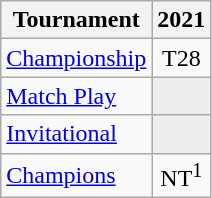<table class="wikitable" style="text-align:center;">
<tr>
<th>Tournament</th>
<th>2021</th>
</tr>
<tr>
<td align="left"><a href='#'>Championship</a></td>
<td>T28</td>
</tr>
<tr>
<td align="left"><a href='#'>Match Play</a></td>
<td style="background:#eeeeee;"></td>
</tr>
<tr>
<td align="left"><a href='#'>Invitational</a></td>
<td style="background:#eeeeee;"></td>
</tr>
<tr>
<td align="left"><a href='#'>Champions</a></td>
<td>NT<sup>1</sup></td>
</tr>
</table>
